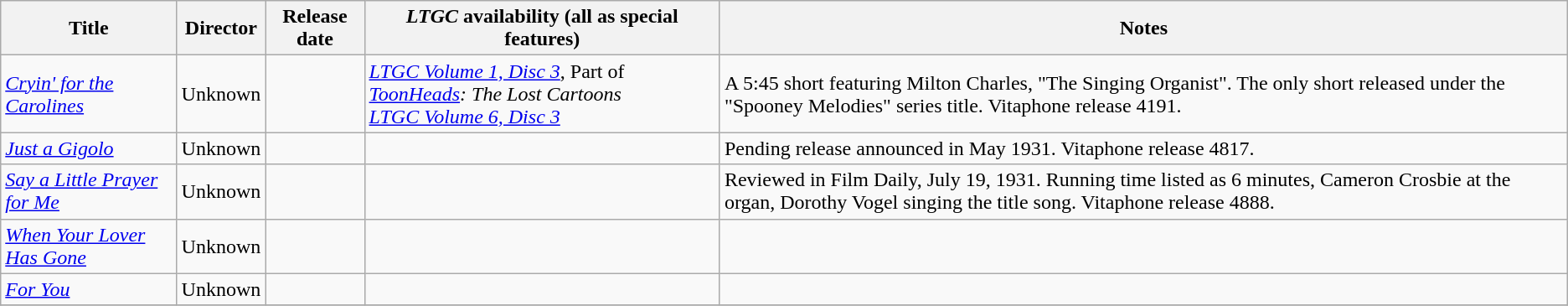<table class="wikitable sortable">
<tr>
<th>Title</th>
<th>Director</th>
<th>Release date</th>
<th><em>LTGC</em> availability (all as special features)</th>
<th>Notes</th>
</tr>
<tr>
<td><em><a href='#'>Cryin' for the Carolines</a></em></td>
<td>Unknown</td>
<td></td>
<td><em><a href='#'>LTGC Volume 1, Disc 3</a></em>, Part of <em><a href='#'>ToonHeads</a>: The Lost Cartoons</em><br><em><a href='#'>LTGC Volume 6, Disc 3</a></em></td>
<td>A 5:45 short featuring Milton Charles, "The Singing Organist". The only short released under the "Spooney Melodies" series title. Vitaphone release 4191.</td>
</tr>
<tr>
<td><em><a href='#'>Just a Gigolo</a></em></td>
<td>Unknown</td>
<td></td>
<td></td>
<td>Pending release announced in May 1931.  Vitaphone release 4817.</td>
</tr>
<tr>
<td><em><a href='#'>Say a Little Prayer for Me</a></em></td>
<td>Unknown</td>
<td></td>
<td></td>
<td>Reviewed in Film Daily, July 19, 1931.  Running time listed as 6 minutes, Cameron Crosbie at the organ, Dorothy Vogel singing the title song.  Vitaphone release 4888.</td>
</tr>
<tr>
<td><em><a href='#'>When Your Lover Has Gone</a></em></td>
<td>Unknown</td>
<td></td>
<td></td>
<td></td>
</tr>
<tr>
<td><em><a href='#'>For You</a></em></td>
<td>Unknown</td>
<td></td>
<td></td>
<td></td>
</tr>
<tr>
</tr>
</table>
